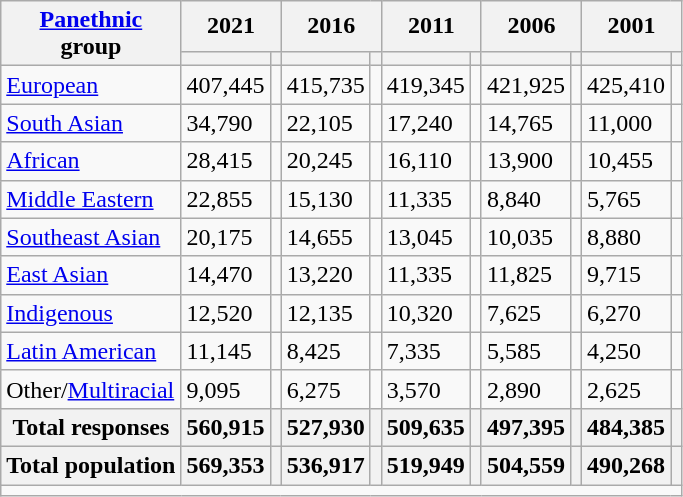<table class="wikitable collapsible sortable">
<tr>
<th rowspan="2"><a href='#'>Panethnic</a><br>group</th>
<th colspan="2">2021</th>
<th colspan="2">2016</th>
<th colspan="2">2011</th>
<th colspan="2">2006</th>
<th colspan="2">2001</th>
</tr>
<tr>
<th><a href='#'></a></th>
<th></th>
<th></th>
<th></th>
<th></th>
<th></th>
<th></th>
<th></th>
<th></th>
<th></th>
</tr>
<tr>
<td><a href='#'>European</a></td>
<td>407,445</td>
<td></td>
<td>415,735</td>
<td></td>
<td>419,345</td>
<td></td>
<td>421,925</td>
<td></td>
<td>425,410</td>
<td></td>
</tr>
<tr>
<td><a href='#'>South Asian</a></td>
<td>34,790</td>
<td></td>
<td>22,105</td>
<td></td>
<td>17,240</td>
<td></td>
<td>14,765</td>
<td></td>
<td>11,000</td>
<td></td>
</tr>
<tr>
<td><a href='#'>African</a></td>
<td>28,415</td>
<td></td>
<td>20,245</td>
<td></td>
<td>16,110</td>
<td></td>
<td>13,900</td>
<td></td>
<td>10,455</td>
<td></td>
</tr>
<tr>
<td><a href='#'>Middle Eastern</a></td>
<td>22,855</td>
<td></td>
<td>15,130</td>
<td></td>
<td>11,335</td>
<td></td>
<td>8,840</td>
<td></td>
<td>5,765</td>
<td></td>
</tr>
<tr>
<td><a href='#'>Southeast Asian</a></td>
<td>20,175</td>
<td></td>
<td>14,655</td>
<td></td>
<td>13,045</td>
<td></td>
<td>10,035</td>
<td></td>
<td>8,880</td>
<td></td>
</tr>
<tr>
<td><a href='#'>East Asian</a></td>
<td>14,470</td>
<td></td>
<td>13,220</td>
<td></td>
<td>11,335</td>
<td></td>
<td>11,825</td>
<td></td>
<td>9,715</td>
<td></td>
</tr>
<tr>
<td><a href='#'>Indigenous</a></td>
<td>12,520</td>
<td></td>
<td>12,135</td>
<td></td>
<td>10,320</td>
<td></td>
<td>7,625</td>
<td></td>
<td>6,270</td>
<td></td>
</tr>
<tr>
<td><a href='#'>Latin American</a></td>
<td>11,145</td>
<td></td>
<td>8,425</td>
<td></td>
<td>7,335</td>
<td></td>
<td>5,585</td>
<td></td>
<td>4,250</td>
<td></td>
</tr>
<tr>
<td>Other/<a href='#'>Multiracial</a></td>
<td>9,095</td>
<td></td>
<td>6,275</td>
<td></td>
<td>3,570</td>
<td></td>
<td>2,890</td>
<td></td>
<td>2,625</td>
<td></td>
</tr>
<tr>
<th>Total responses</th>
<th>560,915</th>
<th></th>
<th>527,930</th>
<th></th>
<th>509,635</th>
<th></th>
<th>497,395</th>
<th></th>
<th>484,385</th>
<th></th>
</tr>
<tr>
<th>Total population</th>
<th>569,353</th>
<th></th>
<th>536,917</th>
<th></th>
<th>519,949</th>
<th></th>
<th>504,559</th>
<th></th>
<th>490,268</th>
<th></th>
</tr>
<tr class="sortbottom">
<td colspan="15"></td>
</tr>
</table>
